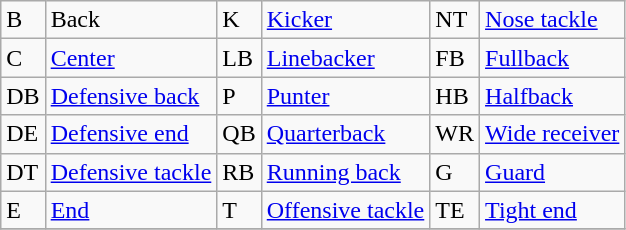<table class="wikitable">
<tr>
<td>B</td>
<td>Back</td>
<td>K</td>
<td><a href='#'>Kicker</a></td>
<td>NT</td>
<td><a href='#'>Nose tackle</a></td>
</tr>
<tr>
<td>C</td>
<td><a href='#'>Center</a></td>
<td>LB</td>
<td><a href='#'>Linebacker</a></td>
<td>FB</td>
<td><a href='#'>Fullback</a></td>
</tr>
<tr>
<td>DB</td>
<td><a href='#'>Defensive back</a></td>
<td>P</td>
<td><a href='#'>Punter</a></td>
<td>HB</td>
<td><a href='#'>Halfback</a></td>
</tr>
<tr>
<td>DE</td>
<td><a href='#'>Defensive end</a></td>
<td>QB</td>
<td><a href='#'>Quarterback</a></td>
<td>WR</td>
<td><a href='#'>Wide receiver</a></td>
</tr>
<tr>
<td>DT</td>
<td><a href='#'>Defensive tackle</a></td>
<td>RB</td>
<td><a href='#'>Running back</a></td>
<td>G</td>
<td><a href='#'>Guard</a></td>
</tr>
<tr>
<td>E</td>
<td><a href='#'>End</a></td>
<td>T</td>
<td><a href='#'>Offensive tackle</a></td>
<td>TE</td>
<td><a href='#'>Tight end</a></td>
</tr>
<tr>
</tr>
</table>
